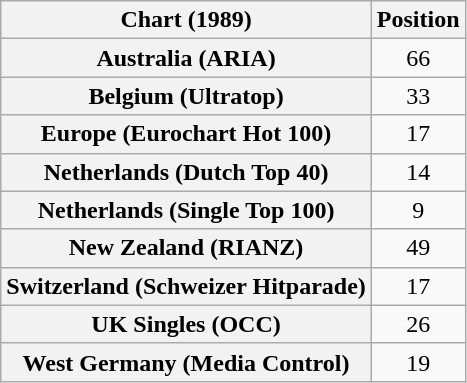<table class="wikitable sortable plainrowheaders" style="text-align:center">
<tr>
<th>Chart (1989)</th>
<th>Position</th>
</tr>
<tr>
<th scope="row">Australia (ARIA)</th>
<td>66</td>
</tr>
<tr>
<th scope="row">Belgium (Ultratop)</th>
<td>33</td>
</tr>
<tr>
<th scope="row">Europe (Eurochart Hot 100)</th>
<td>17</td>
</tr>
<tr>
<th scope="row">Netherlands (Dutch Top 40)</th>
<td>14</td>
</tr>
<tr>
<th scope="row">Netherlands (Single Top 100)</th>
<td>9</td>
</tr>
<tr>
<th scope="row">New Zealand (RIANZ)</th>
<td>49</td>
</tr>
<tr>
<th scope="row">Switzerland (Schweizer Hitparade)</th>
<td>17</td>
</tr>
<tr>
<th scope="row">UK Singles (OCC)</th>
<td>26</td>
</tr>
<tr>
<th scope="row">West Germany (Media Control)</th>
<td>19</td>
</tr>
</table>
